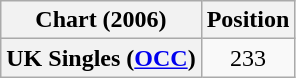<table class="wikitable plainrowheaders" style="text-align:center">
<tr>
<th scope="col">Chart (2006)</th>
<th scope="col">Position</th>
</tr>
<tr>
<th scope="row">UK Singles (<a href='#'>OCC</a>)</th>
<td>233</td>
</tr>
</table>
